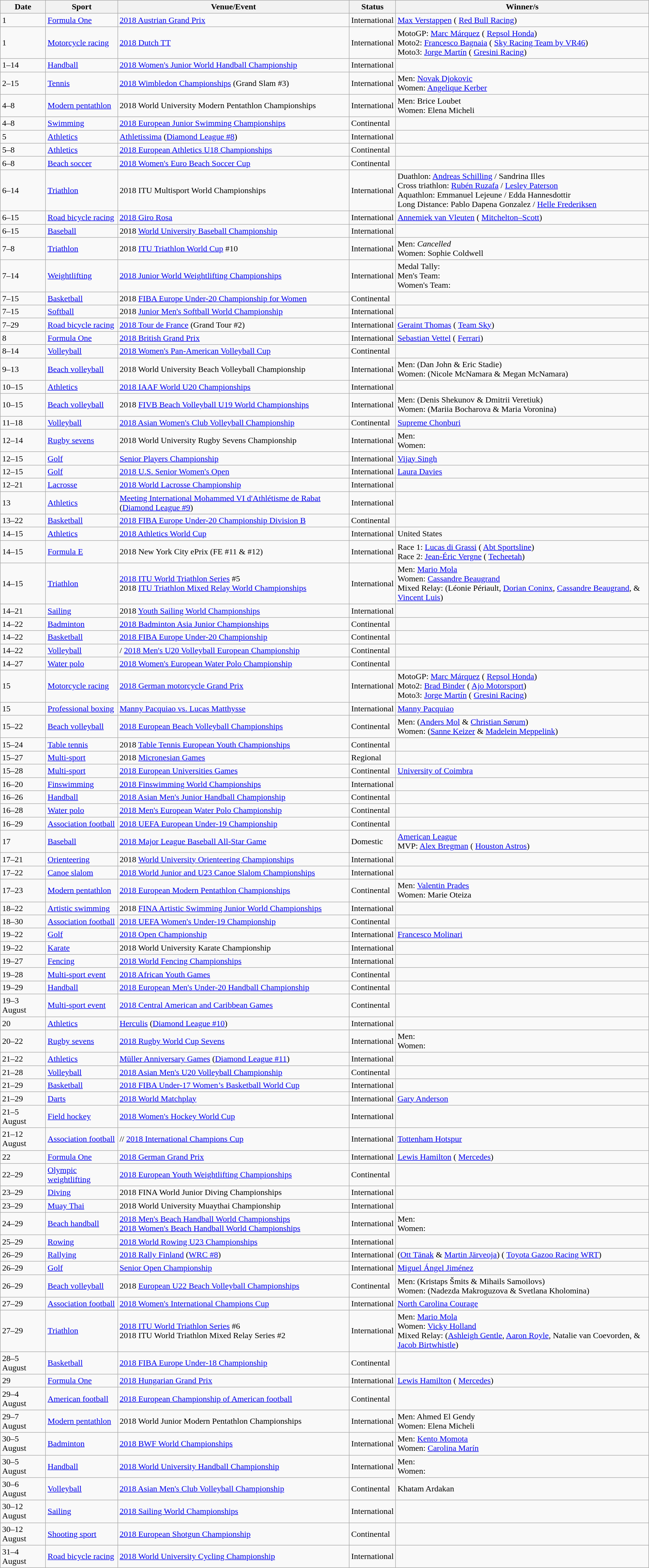<table class="wikitable sortable">
<tr>
<th>Date</th>
<th>Sport</th>
<th>Venue/Event</th>
<th>Status</th>
<th>Winner/s</th>
</tr>
<tr>
<td>1</td>
<td><a href='#'>Formula One</a></td>
<td> <a href='#'>2018 Austrian Grand Prix</a></td>
<td>International</td>
<td> <a href='#'>Max Verstappen</a> ( <a href='#'>Red Bull Racing</a>)</td>
</tr>
<tr>
<td>1</td>
<td><a href='#'>Motorcycle racing</a></td>
<td> <a href='#'>2018 Dutch TT</a></td>
<td>International</td>
<td>MotoGP:  <a href='#'>Marc Márquez</a> ( <a href='#'>Repsol Honda</a>)<br>Moto2:  <a href='#'>Francesco Bagnaia</a> ( <a href='#'>Sky Racing Team by VR46</a>)<br>Moto3:  <a href='#'>Jorge Martín</a> ( <a href='#'>Gresini Racing</a>)</td>
</tr>
<tr>
<td>1–14</td>
<td><a href='#'>Handball</a></td>
<td> <a href='#'>2018 Women's Junior World Handball Championship</a></td>
<td>International</td>
<td></td>
</tr>
<tr>
<td>2–15</td>
<td><a href='#'>Tennis</a></td>
<td> <a href='#'>2018 Wimbledon Championships</a> (Grand Slam #3)</td>
<td>International</td>
<td>Men:  <a href='#'>Novak Djokovic</a><br>Women:  <a href='#'>Angelique Kerber</a></td>
</tr>
<tr>
<td>4–8</td>
<td><a href='#'>Modern pentathlon</a></td>
<td> 2018 World University Modern Pentathlon Championships</td>
<td>International</td>
<td>Men:  Brice Loubet<br>Women:  Elena Micheli</td>
</tr>
<tr>
<td>4–8</td>
<td><a href='#'>Swimming</a></td>
<td> <a href='#'>2018 European Junior Swimming Championships</a></td>
<td>Continental</td>
<td></td>
</tr>
<tr>
<td>5</td>
<td><a href='#'>Athletics</a></td>
<td> <a href='#'>Athletissima</a> (<a href='#'>Diamond League #8</a>)</td>
<td>International</td>
<td></td>
</tr>
<tr>
<td>5–8</td>
<td><a href='#'>Athletics</a></td>
<td> <a href='#'>2018 European Athletics U18 Championships</a></td>
<td>Continental</td>
<td></td>
</tr>
<tr>
<td>6–8</td>
<td><a href='#'>Beach soccer</a></td>
<td> <a href='#'>2018 Women's Euro Beach Soccer Cup</a></td>
<td>Continental</td>
<td></td>
</tr>
<tr>
<td>6–14</td>
<td><a href='#'>Triathlon</a></td>
<td> 2018 ITU Multisport World Championships</td>
<td>International</td>
<td>Duathlon:  <a href='#'>Andreas Schilling</a> /  Sandrina Illes<br>Cross triathlon:  <a href='#'>Rubén Ruzafa</a> /  <a href='#'>Lesley Paterson</a><br>Aquathlon:  Emmanuel Lejeune /  Edda Hannesdottir<br>Long Distance:  Pablo Dapena Gonzalez /  <a href='#'>Helle Frederiksen</a></td>
</tr>
<tr>
<td>6–15</td>
<td><a href='#'>Road bicycle racing</a></td>
<td> <a href='#'>2018 Giro Rosa</a></td>
<td>International</td>
<td> <a href='#'>Annemiek van Vleuten</a> ( <a href='#'>Mitchelton–Scott</a>)</td>
</tr>
<tr>
<td>6–15</td>
<td><a href='#'>Baseball</a></td>
<td> 2018 <a href='#'>World University Baseball Championship</a></td>
<td>International</td>
<td></td>
</tr>
<tr>
<td>7–8</td>
<td><a href='#'>Triathlon</a></td>
<td> 2018 <a href='#'>ITU Triathlon World Cup</a> #10</td>
<td>International</td>
<td>Men: <em>Cancelled</em><br>Women:  Sophie Coldwell</td>
</tr>
<tr>
<td>7–14</td>
<td><a href='#'>Weightlifting</a></td>
<td> <a href='#'>2018 Junior World Weightlifting Championships</a></td>
<td>International</td>
<td>Medal Tally: <br>Men's Team: <br>Women's Team: </td>
</tr>
<tr>
<td>7–15</td>
<td><a href='#'>Basketball</a></td>
<td> 2018 <a href='#'>FIBA Europe Under-20 Championship for Women</a></td>
<td>Continental</td>
<td></td>
</tr>
<tr>
<td>7–15</td>
<td><a href='#'>Softball</a></td>
<td> 2018 <a href='#'>Junior Men's Softball World Championship</a></td>
<td>International</td>
<td></td>
</tr>
<tr>
<td>7–29</td>
<td><a href='#'>Road bicycle racing</a></td>
<td> <a href='#'>2018 Tour de France</a> (Grand Tour #2)</td>
<td>International</td>
<td> <a href='#'>Geraint Thomas</a> ( <a href='#'>Team Sky</a>)</td>
</tr>
<tr>
<td>8</td>
<td><a href='#'>Formula One</a></td>
<td> <a href='#'>2018 British Grand Prix</a></td>
<td>International</td>
<td> <a href='#'>Sebastian Vettel</a> ( <a href='#'>Ferrari</a>)</td>
</tr>
<tr>
<td>8–14</td>
<td><a href='#'>Volleyball</a></td>
<td> <a href='#'>2018 Women's Pan-American Volleyball Cup</a></td>
<td>Continental</td>
<td></td>
</tr>
<tr>
<td>9–13</td>
<td><a href='#'>Beach volleyball</a></td>
<td> 2018 World University Beach Volleyball Championship</td>
<td>International</td>
<td>Men:  (Dan John & Eric Stadie)<br>Women:  (Nicole McNamara & Megan McNamara)</td>
</tr>
<tr>
<td>10–15</td>
<td><a href='#'>Athletics</a></td>
<td> <a href='#'>2018 IAAF World U20 Championships</a></td>
<td>International</td>
<td></td>
</tr>
<tr>
<td>10–15</td>
<td><a href='#'>Beach volleyball</a></td>
<td> 2018 <a href='#'>FIVB Beach Volleyball U19 World Championships</a></td>
<td>International</td>
<td>Men:  (Denis Shekunov & Dmitrii Veretiuk)<br>Women:  (Mariia Bocharova & Maria Voronina)</td>
</tr>
<tr>
<td>11–18</td>
<td><a href='#'>Volleyball</a></td>
<td> <a href='#'>2018 Asian Women's Club Volleyball Championship</a></td>
<td>Continental</td>
<td> <a href='#'>Supreme Chonburi</a></td>
</tr>
<tr>
<td>12–14</td>
<td><a href='#'>Rugby sevens</a></td>
<td> 2018 World University Rugby Sevens Championship</td>
<td>International</td>
<td>Men: <br>Women: </td>
</tr>
<tr>
<td>12–15</td>
<td><a href='#'>Golf</a></td>
<td> <a href='#'>Senior Players Championship</a></td>
<td>International</td>
<td> <a href='#'>Vijay Singh</a></td>
</tr>
<tr>
<td>12–15</td>
<td><a href='#'>Golf</a></td>
<td> <a href='#'>2018 U.S. Senior Women's Open</a></td>
<td>International</td>
<td> <a href='#'>Laura Davies</a></td>
</tr>
<tr>
<td>12–21</td>
<td><a href='#'>Lacrosse</a></td>
<td> <a href='#'>2018 World Lacrosse Championship</a></td>
<td>International</td>
<td></td>
</tr>
<tr>
<td>13</td>
<td><a href='#'>Athletics</a></td>
<td> <a href='#'>Meeting International Mohammed VI d'Athlétisme de Rabat</a> (<a href='#'>Diamond League #9</a>)</td>
<td>International</td>
<td></td>
</tr>
<tr>
<td>13–22</td>
<td><a href='#'>Basketball</a></td>
<td> <a href='#'>2018 FIBA Europe Under-20 Championship Division B</a></td>
<td>Continental</td>
<td></td>
</tr>
<tr>
<td>14–15</td>
<td><a href='#'>Athletics</a></td>
<td> <a href='#'>2018 Athletics World Cup</a></td>
<td>International</td>
<td> United States</td>
</tr>
<tr>
<td>14–15</td>
<td><a href='#'>Formula E</a></td>
<td> 2018 New York City ePrix (FE #11 & #12)</td>
<td>International</td>
<td>Race 1:  <a href='#'>Lucas di Grassi</a> ( <a href='#'>Abt Sportsline</a>)<br>Race 2:  <a href='#'>Jean-Éric Vergne</a> ( <a href='#'>Techeetah</a>)</td>
</tr>
<tr>
<td>14–15</td>
<td><a href='#'>Triathlon</a></td>
<td> <a href='#'>2018 ITU World Triathlon Series</a> #5<br> 2018 <a href='#'>ITU Triathlon Mixed Relay World Championships</a></td>
<td>International</td>
<td>Men:  <a href='#'>Mario Mola</a><br>Women:  <a href='#'>Cassandre Beaugrand</a><br>Mixed Relay:  (Léonie Périault, <a href='#'>Dorian Coninx</a>, <a href='#'>Cassandre Beaugrand</a>, & <a href='#'>Vincent Luis</a>)</td>
</tr>
<tr>
<td>14–21</td>
<td><a href='#'>Sailing</a></td>
<td> 2018 <a href='#'>Youth Sailing World Championships</a></td>
<td>International</td>
<td></td>
</tr>
<tr>
<td>14–22</td>
<td><a href='#'>Badminton</a></td>
<td> <a href='#'>2018 Badminton Asia Junior Championships</a></td>
<td>Continental</td>
<td></td>
</tr>
<tr>
<td>14–22</td>
<td><a href='#'>Basketball</a></td>
<td> <a href='#'>2018 FIBA Europe Under-20 Championship</a></td>
<td>Continental</td>
<td></td>
</tr>
<tr>
<td>14–22</td>
<td><a href='#'>Volleyball</a></td>
<td>/ <a href='#'>2018 Men's U20 Volleyball European Championship</a></td>
<td>Continental</td>
<td></td>
</tr>
<tr>
<td>14–27</td>
<td><a href='#'>Water polo</a></td>
<td> <a href='#'>2018 Women's European Water Polo Championship</a></td>
<td>Continental</td>
<td></td>
</tr>
<tr>
<td>15</td>
<td><a href='#'>Motorcycle racing</a></td>
<td> <a href='#'>2018 German motorcycle Grand Prix</a></td>
<td>International</td>
<td>MotoGP:  <a href='#'>Marc Márquez</a> ( <a href='#'>Repsol Honda</a>)<br>Moto2:  <a href='#'>Brad Binder</a> ( <a href='#'>Ajo Motorsport</a>)<br>Moto3:  <a href='#'>Jorge Martín</a> ( <a href='#'>Gresini Racing</a>)</td>
</tr>
<tr>
<td>15</td>
<td><a href='#'>Professional boxing</a></td>
<td> <a href='#'>Manny Pacquiao vs. Lucas Matthysse</a></td>
<td>International</td>
<td> <a href='#'>Manny Pacquiao</a></td>
</tr>
<tr>
<td>15–22</td>
<td><a href='#'>Beach volleyball</a></td>
<td> <a href='#'>2018 European Beach Volleyball Championships</a></td>
<td>Continental</td>
<td>Men:  (<a href='#'>Anders Mol</a> & <a href='#'>Christian Sørum</a>)<br>Women:  (<a href='#'>Sanne Keizer</a> & <a href='#'>Madelein Meppelink</a>)</td>
</tr>
<tr>
<td>15–24</td>
<td><a href='#'>Table tennis</a></td>
<td> 2018 <a href='#'>Table Tennis European Youth Championships</a></td>
<td>Continental</td>
<td></td>
</tr>
<tr>
<td>15–27</td>
<td><a href='#'>Multi-sport</a></td>
<td> 2018 <a href='#'>Micronesian Games</a></td>
<td>Regional</td>
<td></td>
</tr>
<tr>
<td>15–28</td>
<td><a href='#'>Multi-sport</a></td>
<td> <a href='#'>2018 European Universities Games</a></td>
<td>Continental</td>
<td> <a href='#'>University of Coimbra</a></td>
</tr>
<tr>
<td>16–20</td>
<td><a href='#'>Finswimming</a></td>
<td> <a href='#'>2018 Finswimming World Championships</a></td>
<td>International</td>
<td></td>
</tr>
<tr>
<td>16–26</td>
<td><a href='#'>Handball</a></td>
<td> <a href='#'>2018 Asian Men's Junior Handball Championship</a></td>
<td>Continental</td>
<td></td>
</tr>
<tr>
<td>16–28</td>
<td><a href='#'>Water polo</a></td>
<td> <a href='#'>2018 Men's European Water Polo Championship</a></td>
<td>Continental</td>
<td></td>
</tr>
<tr>
<td>16–29</td>
<td><a href='#'>Association football</a></td>
<td> <a href='#'>2018 UEFA European Under-19 Championship</a></td>
<td>Continental</td>
<td></td>
</tr>
<tr>
<td>17</td>
<td><a href='#'>Baseball</a></td>
<td> <a href='#'>2018 Major League Baseball All-Star Game</a></td>
<td>Domestic</td>
<td><a href='#'>American League</a><br>MVP:  <a href='#'>Alex Bregman</a> ( <a href='#'>Houston Astros</a>)</td>
</tr>
<tr>
<td>17–21</td>
<td><a href='#'>Orienteering</a></td>
<td> 2018 <a href='#'>World University Orienteering Championships</a></td>
<td>International</td>
<td></td>
</tr>
<tr>
<td>17–22</td>
<td><a href='#'>Canoe slalom</a></td>
<td> <a href='#'>2018 World Junior and U23 Canoe Slalom Championships</a></td>
<td>International</td>
<td></td>
</tr>
<tr>
<td>17–23</td>
<td><a href='#'>Modern pentathlon</a></td>
<td> <a href='#'>2018 European Modern Pentathlon Championships</a></td>
<td>Continental</td>
<td>Men:  <a href='#'>Valentin Prades</a><br>Women:  Marie Oteiza</td>
</tr>
<tr>
<td>18–22</td>
<td><a href='#'>Artistic swimming</a></td>
<td> 2018 <a href='#'>FINA Artistic Swimming Junior World Championships</a></td>
<td>International</td>
<td></td>
</tr>
<tr>
<td>18–30</td>
<td><a href='#'>Association football</a></td>
<td> <a href='#'>2018 UEFA Women's Under-19 Championship</a></td>
<td>Continental</td>
<td></td>
</tr>
<tr>
<td>19–22</td>
<td><a href='#'>Golf</a></td>
<td> <a href='#'>2018 Open Championship</a></td>
<td>International</td>
<td> <a href='#'>Francesco Molinari</a></td>
</tr>
<tr>
<td>19–22</td>
<td><a href='#'>Karate</a></td>
<td> 2018 World University Karate Championship</td>
<td>International</td>
<td></td>
</tr>
<tr>
<td>19–27</td>
<td><a href='#'>Fencing</a></td>
<td> <a href='#'>2018 World Fencing Championships</a></td>
<td>International</td>
<td></td>
</tr>
<tr>
<td>19–28</td>
<td><a href='#'>Multi-sport event</a></td>
<td> <a href='#'>2018 African Youth Games</a></td>
<td>Continental</td>
<td></td>
</tr>
<tr>
<td>19–29</td>
<td><a href='#'>Handball</a></td>
<td> <a href='#'>2018 European Men's Under-20 Handball Championship</a></td>
<td>Continental</td>
<td></td>
</tr>
<tr>
<td>19–3 August</td>
<td><a href='#'>Multi-sport event</a></td>
<td> <a href='#'>2018 Central American and Caribbean Games</a></td>
<td>Continental</td>
<td></td>
</tr>
<tr>
<td>20</td>
<td><a href='#'>Athletics</a></td>
<td> <a href='#'>Herculis</a> (<a href='#'>Diamond League #10</a>)</td>
<td>International</td>
<td></td>
</tr>
<tr>
<td>20–22</td>
<td><a href='#'>Rugby sevens</a></td>
<td> <a href='#'>2018 Rugby World Cup Sevens</a></td>
<td>International</td>
<td>Men: <br>Women: </td>
</tr>
<tr>
<td>21–22</td>
<td><a href='#'>Athletics</a></td>
<td> <a href='#'>Müller Anniversary Games</a> (<a href='#'>Diamond League #11</a>)</td>
<td>International</td>
<td></td>
</tr>
<tr>
<td>21–28</td>
<td><a href='#'>Volleyball</a></td>
<td> <a href='#'>2018 Asian Men's U20 Volleyball Championship</a></td>
<td>Continental</td>
<td></td>
</tr>
<tr>
<td>21–29</td>
<td><a href='#'>Basketball</a></td>
<td> <a href='#'>2018 FIBA Under-17 Women’s Basketball World Cup</a></td>
<td>International</td>
<td></td>
</tr>
<tr>
<td>21–29</td>
<td><a href='#'>Darts</a></td>
<td> <a href='#'>2018 World Matchplay</a></td>
<td>International</td>
<td> <a href='#'>Gary Anderson</a></td>
</tr>
<tr>
<td>21–5 August</td>
<td><a href='#'>Field hockey</a></td>
<td> <a href='#'>2018 Women's Hockey World Cup</a></td>
<td>International</td>
<td></td>
</tr>
<tr>
<td>21–12 August</td>
<td><a href='#'>Association football</a></td>
<td>// <a href='#'>2018 International Champions Cup</a></td>
<td>International</td>
<td> <a href='#'>Tottenham Hotspur</a></td>
</tr>
<tr>
<td>22</td>
<td><a href='#'>Formula One</a></td>
<td> <a href='#'>2018 German Grand Prix</a></td>
<td>International</td>
<td> <a href='#'>Lewis Hamilton</a> ( <a href='#'>Mercedes</a>)</td>
</tr>
<tr>
<td>22–29</td>
<td><a href='#'>Olympic weightlifting</a></td>
<td> <a href='#'>2018 European Youth Weightlifting Championships</a></td>
<td>Continental</td>
<td></td>
</tr>
<tr>
<td>23–29</td>
<td><a href='#'>Diving</a></td>
<td> 2018 FINA World Junior Diving Championships</td>
<td>International</td>
<td></td>
</tr>
<tr>
<td>23–29</td>
<td><a href='#'>Muay Thai</a></td>
<td> 2018 World University Muaythai Championship</td>
<td>International</td>
<td></td>
</tr>
<tr>
<td>24–29</td>
<td><a href='#'>Beach handball</a></td>
<td> <a href='#'>2018 Men's Beach Handball World Championships</a><br> <a href='#'>2018 Women's Beach Handball World Championships</a></td>
<td>International</td>
<td>Men: <br>Women: </td>
</tr>
<tr>
<td>25–29</td>
<td><a href='#'>Rowing</a></td>
<td> <a href='#'>2018 World Rowing U23 Championships</a></td>
<td>International</td>
<td></td>
</tr>
<tr>
<td>26–29</td>
<td><a href='#'>Rallying</a></td>
<td> <a href='#'>2018 Rally Finland</a> (<a href='#'>WRC #8</a>)</td>
<td>International</td>
<td> (<a href='#'>Ott Tänak</a> & <a href='#'>Martin Järveoja</a>) ( <a href='#'>Toyota Gazoo Racing WRT</a>)</td>
</tr>
<tr>
<td>26–29</td>
<td><a href='#'>Golf</a></td>
<td> <a href='#'>Senior Open Championship</a></td>
<td>International</td>
<td> <a href='#'>Miguel Ángel Jiménez</a></td>
</tr>
<tr>
<td>26–29</td>
<td><a href='#'>Beach volleyball</a></td>
<td> 2018 <a href='#'>European U22 Beach Volleyball Championships</a></td>
<td>Continental</td>
<td>Men:  (Kristaps Šmits & Mihails Samoilovs)<br>Women:  (Nadezda Makroguzova & Svetlana Kholomina)</td>
</tr>
<tr>
<td>27–29</td>
<td><a href='#'>Association football</a></td>
<td> <a href='#'>2018 Women's International Champions Cup</a></td>
<td>International</td>
<td> <a href='#'>North Carolina Courage</a></td>
</tr>
<tr>
<td>27–29</td>
<td><a href='#'>Triathlon</a></td>
<td> <a href='#'>2018 ITU World Triathlon Series</a> #6<br> 2018 ITU World Triathlon Mixed Relay Series #2</td>
<td>International</td>
<td>Men:  <a href='#'>Mario Mola</a><br>Women:  <a href='#'>Vicky Holland</a><br>Mixed Relay:  (<a href='#'>Ashleigh Gentle</a>, <a href='#'>Aaron Royle</a>, Natalie van Coevorden, & <a href='#'>Jacob Birtwhistle</a>)</td>
</tr>
<tr>
<td>28–5 August</td>
<td><a href='#'>Basketball</a></td>
<td> <a href='#'>2018 FIBA Europe Under-18 Championship</a></td>
<td>Continental</td>
<td></td>
</tr>
<tr>
<td>29</td>
<td><a href='#'>Formula One</a></td>
<td> <a href='#'>2018 Hungarian Grand Prix</a></td>
<td>International</td>
<td> <a href='#'>Lewis Hamilton</a> ( <a href='#'>Mercedes</a>)</td>
</tr>
<tr>
<td>29–4 August</td>
<td><a href='#'>American football</a></td>
<td> <a href='#'>2018 European Championship of American football</a></td>
<td>Continental</td>
<td></td>
</tr>
<tr>
<td>29–7 August</td>
<td><a href='#'>Modern pentathlon</a></td>
<td> 2018 World Junior Modern Pentathlon Championships</td>
<td>International</td>
<td>Men:  Ahmed El Gendy<br>Women:  Elena Micheli</td>
</tr>
<tr>
<td>30–5 August</td>
<td><a href='#'>Badminton</a></td>
<td> <a href='#'>2018 BWF World Championships</a></td>
<td>International</td>
<td>Men:  <a href='#'>Kento Momota</a><br>Women:  <a href='#'>Carolina Marín</a></td>
</tr>
<tr>
<td>30–5 August</td>
<td><a href='#'>Handball</a></td>
<td> <a href='#'>2018 World University Handball Championship</a></td>
<td>International</td>
<td>Men: <br>Women: </td>
</tr>
<tr>
<td>30–6 August</td>
<td><a href='#'>Volleyball</a></td>
<td> <a href='#'>2018 Asian Men's Club Volleyball Championship</a></td>
<td>Continental</td>
<td> Khatam Ardakan</td>
</tr>
<tr>
<td>30–12 August</td>
<td><a href='#'>Sailing</a></td>
<td> <a href='#'>2018 Sailing World Championships</a></td>
<td>International</td>
<td></td>
</tr>
<tr>
<td>30–12 August</td>
<td><a href='#'>Shooting sport</a></td>
<td> <a href='#'>2018 European Shotgun Championship</a></td>
<td>Continental</td>
<td></td>
</tr>
<tr>
<td>31–4 August</td>
<td><a href='#'>Road bicycle racing</a></td>
<td> <a href='#'>2018 World University Cycling Championship</a></td>
<td>International</td>
<td></td>
</tr>
</table>
